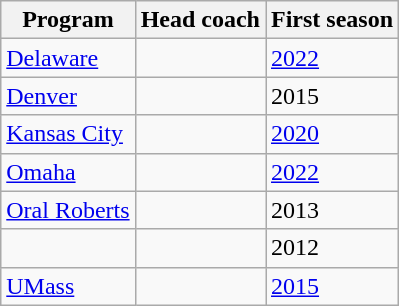<table class="wikitable sortable">
<tr>
<th>Program</th>
<th>Head coach</th>
<th>First season</th>
</tr>
<tr>
<td><a href='#'>Delaware</a></td>
<td></td>
<td><a href='#'>2022</a></td>
</tr>
<tr>
<td><a href='#'>Denver</a></td>
<td></td>
<td>2015</td>
</tr>
<tr>
<td><a href='#'>Kansas City</a></td>
<td></td>
<td><a href='#'>2020</a></td>
</tr>
<tr>
<td><a href='#'>Omaha</a></td>
<td></td>
<td><a href='#'>2022</a></td>
</tr>
<tr>
<td><a href='#'>Oral Roberts</a></td>
<td></td>
<td>2013</td>
</tr>
<tr>
<td></td>
<td></td>
<td>2012</td>
</tr>
<tr>
<td><a href='#'>UMass</a></td>
<td></td>
<td><a href='#'>2015</a></td>
</tr>
</table>
